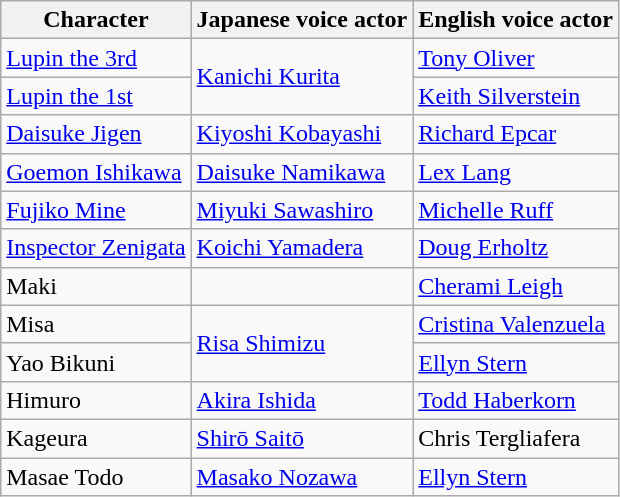<table class="wikitable">
<tr>
<th>Character</th>
<th>Japanese voice actor</th>
<th>English voice actor</th>
</tr>
<tr>
<td><a href='#'>Lupin the 3rd</a></td>
<td rowspan="2"><a href='#'>Kanichi Kurita</a></td>
<td><a href='#'>Tony Oliver</a></td>
</tr>
<tr>
<td><a href='#'>Lupin the 1st</a></td>
<td><a href='#'>Keith Silverstein</a></td>
</tr>
<tr>
<td><a href='#'>Daisuke Jigen</a></td>
<td><a href='#'>Kiyoshi Kobayashi</a></td>
<td><a href='#'>Richard Epcar</a></td>
</tr>
<tr>
<td><a href='#'>Goemon Ishikawa</a></td>
<td><a href='#'>Daisuke Namikawa</a></td>
<td><a href='#'>Lex Lang</a></td>
</tr>
<tr>
<td><a href='#'>Fujiko Mine</a></td>
<td><a href='#'>Miyuki Sawashiro</a></td>
<td><a href='#'>Michelle Ruff</a></td>
</tr>
<tr>
<td><a href='#'>Inspector Zenigata</a></td>
<td><a href='#'>Koichi Yamadera</a></td>
<td><a href='#'>Doug Erholtz</a></td>
</tr>
<tr>
<td>Maki</td>
<td></td>
<td><a href='#'>Cherami Leigh</a></td>
</tr>
<tr>
<td>Misa</td>
<td rowspan="2"><a href='#'>Risa Shimizu</a></td>
<td><a href='#'>Cristina Valenzuela</a></td>
</tr>
<tr>
<td>Yao Bikuni</td>
<td><a href='#'>Ellyn Stern</a></td>
</tr>
<tr>
<td>Himuro</td>
<td><a href='#'>Akira Ishida</a></td>
<td><a href='#'>Todd Haberkorn</a></td>
</tr>
<tr>
<td>Kageura</td>
<td><a href='#'>Shirō Saitō</a></td>
<td>Chris Tergliafera</td>
</tr>
<tr>
<td>Masae Todo</td>
<td><a href='#'>Masako Nozawa</a></td>
<td><a href='#'>Ellyn Stern</a></td>
</tr>
</table>
